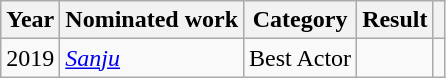<table class="wikitable">
<tr>
<th scope="col">Year</th>
<th scope="col">Nominated work</th>
<th scope="col">Category</th>
<th scope="col">Result</th>
<th class="unsortable" scope="col"></th>
</tr>
<tr>
<td>2019</td>
<td><em><a href='#'>Sanju</a></em></td>
<td>Best Actor</td>
<td></td>
<td></td>
</tr>
</table>
